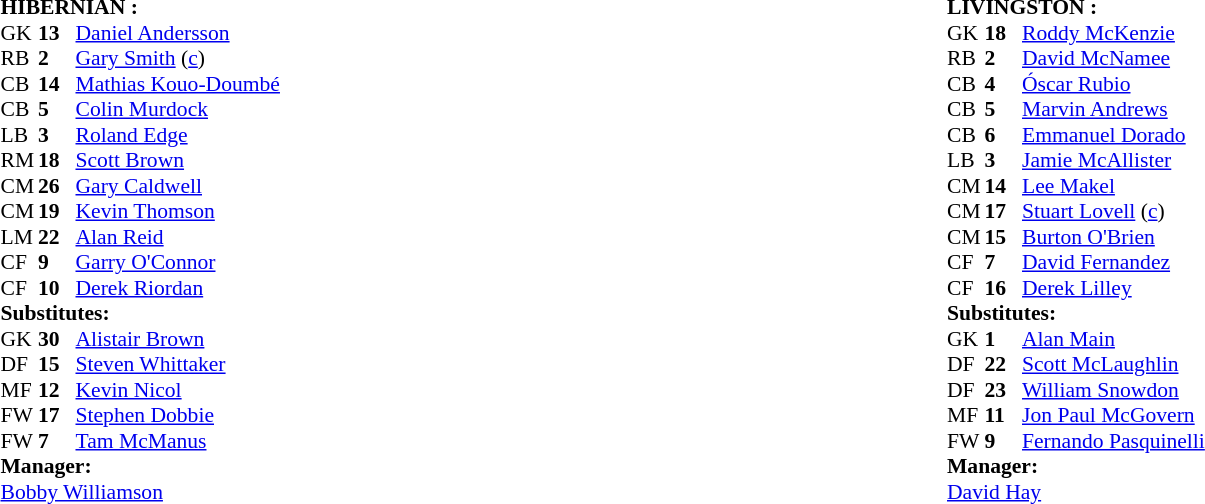<table width="100%">
<tr>
<td valign="top" width="50%"><br><table style="font-size: 90%" cellspacing="0" cellpadding="0">
<tr>
<td colspan="4"><strong>HIBERNIAN :</strong></td>
</tr>
<tr>
<th width="25"></th>
<th width="25"></th>
</tr>
<tr>
<td>GK</td>
<td><strong>13</strong></td>
<td> <a href='#'>Daniel Andersson</a></td>
</tr>
<tr>
<td>RB</td>
<td><strong>2</strong></td>
<td> <a href='#'>Gary Smith</a> (<a href='#'>c</a>)</td>
<td></td>
<td></td>
</tr>
<tr>
<td>CB</td>
<td><strong>14</strong></td>
<td> <a href='#'>Mathias Kouo-Doumbé</a></td>
</tr>
<tr>
<td>CB</td>
<td><strong>5</strong></td>
<td> <a href='#'>Colin Murdock</a></td>
</tr>
<tr>
<td>LB</td>
<td><strong>3</strong></td>
<td> <a href='#'>Roland Edge</a></td>
</tr>
<tr>
<td>RM</td>
<td><strong>18</strong></td>
<td> <a href='#'>Scott Brown</a></td>
</tr>
<tr>
<td>CM</td>
<td><strong>26</strong></td>
<td> <a href='#'>Gary Caldwell</a></td>
</tr>
<tr>
<td>CM</td>
<td><strong>19</strong></td>
<td> <a href='#'>Kevin Thomson</a></td>
</tr>
<tr>
<td>LM</td>
<td><strong>22</strong></td>
<td> <a href='#'>Alan Reid</a></td>
<td></td>
<td></td>
</tr>
<tr>
<td>CF</td>
<td><strong>9</strong></td>
<td> <a href='#'>Garry O'Connor</a></td>
</tr>
<tr>
<td>CF</td>
<td><strong>10</strong></td>
<td> <a href='#'>Derek Riordan</a></td>
</tr>
<tr>
<td colspan=4><strong>Substitutes:</strong></td>
</tr>
<tr>
<td>GK</td>
<td><strong>30</strong></td>
<td> <a href='#'>Alistair Brown</a></td>
</tr>
<tr>
<td>DF</td>
<td><strong>15</strong></td>
<td> <a href='#'>Steven Whittaker</a></td>
</tr>
<tr>
<td>MF</td>
<td><strong>12</strong></td>
<td> <a href='#'>Kevin Nicol</a></td>
</tr>
<tr>
<td>FW</td>
<td><strong>17</strong></td>
<td> <a href='#'>Stephen Dobbie</a></td>
<td></td>
<td></td>
</tr>
<tr>
<td>FW</td>
<td><strong>7</strong></td>
<td> <a href='#'>Tam McManus</a></td>
<td></td>
<td></td>
</tr>
<tr>
<td colspan=4><strong>Manager:</strong></td>
</tr>
<tr>
<td colspan="4"> <a href='#'>Bobby Williamson</a></td>
</tr>
</table>
</td>
<td valign="top" width="50%"><br><table style="font-size: 90%" cellspacing="0" cellpadding="0">
<tr>
<td colspan="4"><strong>LIVINGSTON :</strong></td>
</tr>
<tr>
<th width="25"></th>
<th width="25"></th>
</tr>
<tr>
<td>GK</td>
<td><strong>18</strong></td>
<td> <a href='#'>Roddy McKenzie</a></td>
</tr>
<tr>
<td>RB</td>
<td><strong>2</strong></td>
<td> <a href='#'>David McNamee</a></td>
<td></td>
<td></td>
</tr>
<tr>
<td>CB</td>
<td><strong>4</strong></td>
<td> <a href='#'>Óscar Rubio</a></td>
</tr>
<tr>
<td>CB</td>
<td><strong>5</strong></td>
<td> <a href='#'>Marvin Andrews</a></td>
</tr>
<tr>
<td>CB</td>
<td><strong>6</strong></td>
<td> <a href='#'>Emmanuel Dorado</a></td>
</tr>
<tr>
<td>LB</td>
<td><strong>3</strong></td>
<td> <a href='#'>Jamie McAllister</a></td>
</tr>
<tr>
<td>CM</td>
<td><strong>14</strong></td>
<td> <a href='#'>Lee Makel</a></td>
</tr>
<tr>
<td>CM</td>
<td><strong>17</strong></td>
<td> <a href='#'>Stuart Lovell</a> (<a href='#'>c</a>)</td>
</tr>
<tr>
<td>CM</td>
<td><strong>15</strong></td>
<td> <a href='#'>Burton O'Brien</a></td>
<td></td>
<td></td>
</tr>
<tr>
<td>CF</td>
<td><strong>7</strong></td>
<td> <a href='#'>David Fernandez</a></td>
<td></td>
<td></td>
</tr>
<tr>
<td>CF</td>
<td><strong>16</strong></td>
<td> <a href='#'>Derek Lilley</a></td>
</tr>
<tr>
<td colspan=4><strong>Substitutes:</strong></td>
</tr>
<tr>
<td>GK</td>
<td><strong>1</strong></td>
<td> <a href='#'>Alan Main</a></td>
</tr>
<tr>
<td>DF</td>
<td><strong>22</strong></td>
<td> <a href='#'>Scott McLaughlin</a></td>
<td></td>
<td></td>
</tr>
<tr>
<td>DF</td>
<td><strong>23</strong></td>
<td> <a href='#'>William Snowdon</a></td>
</tr>
<tr>
<td>MF</td>
<td><strong>11</strong></td>
<td> <a href='#'>Jon Paul McGovern</a></td>
<td></td>
<td></td>
</tr>
<tr>
<td>FW</td>
<td><strong>9</strong></td>
<td> <a href='#'>Fernando Pasquinelli</a></td>
<td></td>
<td></td>
</tr>
<tr>
<td colspan=4><strong>Manager:</strong></td>
</tr>
<tr>
<td colspan="4"> <a href='#'>David Hay</a></td>
</tr>
</table>
</td>
</tr>
</table>
